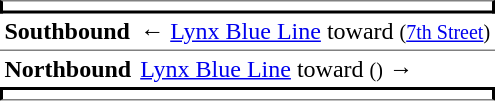<table table border=0 cellspacing=0 cellpadding=3>
<tr>
<td style="border-top:solid 1px gray;border-right:solid 2px black;border-left:solid 2px black;border-bottom:solid 2px black;text-align:center;" colspan=2></td>
</tr>
<tr>
<td style="border-bottom:solid 1px gray;"><span><strong>Southbound</strong></span></td>
<td style="border-bottom:solid 1px gray;">← <a href='#'>Lynx Blue Line</a> toward  <small>(<a href='#'>7th Street</a>)</small></td>
</tr>
<tr>
<td style="border-bottom:solid 0px gray;"><span><strong>Northbound</strong></span></td>
<td style="border-bottom:solid 0px gray;"><a href='#'>Lynx Blue Line</a> toward  <small>()</small> →</td>
</tr>
<tr>
<td style="border-top:solid 2px black;border-right:solid 2px black;border-left:solid 2px black;border-bottom:solid 1px gray;text-align:center;" colspan=2></td>
</tr>
</table>
